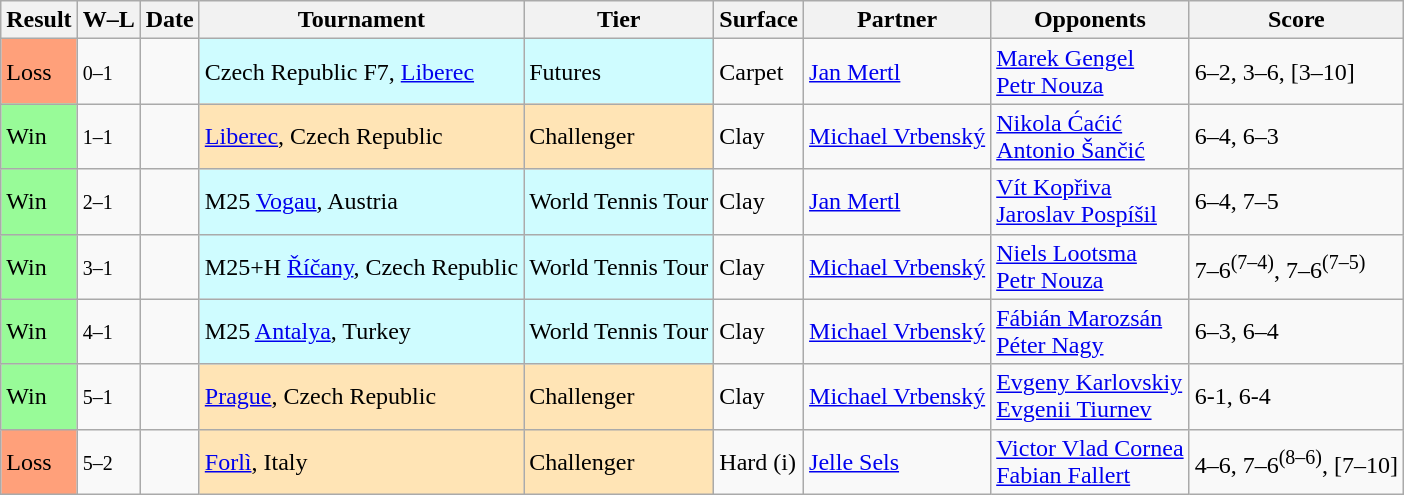<table class="sortable wikitable">
<tr>
<th>Result</th>
<th class="unsortable">W–L</th>
<th>Date</th>
<th>Tournament</th>
<th>Tier</th>
<th>Surface</th>
<th>Partner</th>
<th>Opponents</th>
<th class="unsortable">Score</th>
</tr>
<tr>
<td bgcolor=#FFA07A>Loss</td>
<td><small>0–1</small></td>
<td></td>
<td style="background:#cffcff;">Czech Republic F7, <a href='#'>Liberec</a></td>
<td style="background:#cffcff;">Futures</td>
<td>Carpet</td>
<td> <a href='#'>Jan Mertl</a></td>
<td> <a href='#'>Marek Gengel</a><br> <a href='#'>Petr Nouza</a></td>
<td>6–2, 3–6, [3–10]</td>
</tr>
<tr>
<td bgcolor=98fb98>Win</td>
<td><small>1–1</small></td>
<td></td>
<td style="background:moccasin;"><a href='#'>Liberec</a>, Czech Republic</td>
<td style="background:moccasin;">Challenger</td>
<td>Clay</td>
<td> <a href='#'>Michael Vrbenský</a></td>
<td> <a href='#'>Nikola Ćaćić</a><br> <a href='#'>Antonio Šančić</a></td>
<td>6–4, 6–3</td>
</tr>
<tr>
<td bgcolor=98fb98>Win</td>
<td><small>2–1</small></td>
<td></td>
<td style="background:#cffcff;">M25 <a href='#'>Vogau</a>, Austria</td>
<td style="background:#cffcff;">World Tennis Tour</td>
<td>Clay</td>
<td> <a href='#'>Jan Mertl</a></td>
<td> <a href='#'>Vít Kopřiva</a><br> <a href='#'>Jaroslav Pospíšil</a></td>
<td>6–4, 7–5</td>
</tr>
<tr>
<td bgcolor=98fb98>Win</td>
<td><small>3–1</small></td>
<td></td>
<td style="background:#cffcff;">M25+H <a href='#'>Říčany</a>, Czech Republic</td>
<td style="background:#cffcff;">World Tennis Tour</td>
<td>Clay</td>
<td> <a href='#'>Michael Vrbenský</a></td>
<td> <a href='#'>Niels Lootsma</a><br> <a href='#'>Petr Nouza</a></td>
<td>7–6<sup>(7–4)</sup>, 7–6<sup>(7–5)</sup></td>
</tr>
<tr>
<td bgcolor=98fb98>Win</td>
<td><small>4–1</small></td>
<td></td>
<td style="background:#cffcff;">M25 <a href='#'>Antalya</a>, Turkey</td>
<td style="background:#cffcff;">World Tennis Tour</td>
<td>Clay</td>
<td> <a href='#'>Michael Vrbenský</a></td>
<td> <a href='#'>Fábián Marozsán</a><br> <a href='#'>Péter Nagy</a></td>
<td>6–3, 6–4</td>
</tr>
<tr>
<td bgcolor=98fb98>Win</td>
<td><small>5–1</small></td>
<td></td>
<td style="background:moccasin;"><a href='#'>Prague</a>, Czech Republic</td>
<td style="background:moccasin;">Challenger</td>
<td>Clay</td>
<td> <a href='#'>Michael Vrbenský</a></td>
<td> <a href='#'>Evgeny Karlovskiy</a><br> <a href='#'>Evgenii Tiurnev</a></td>
<td>6-1, 6-4</td>
</tr>
<tr>
<td bgcolor=FFA07A>Loss</td>
<td><small>5–2</small></td>
<td></td>
<td style="background:moccasin;"><a href='#'>Forlì</a>, Italy</td>
<td style="background:moccasin;">Challenger</td>
<td>Hard (i)</td>
<td> <a href='#'>Jelle Sels</a></td>
<td> <a href='#'>Victor Vlad Cornea</a><br> <a href='#'>Fabian Fallert</a></td>
<td>4–6, 7–6<sup>(8–6)</sup>, [7–10]</td>
</tr>
</table>
